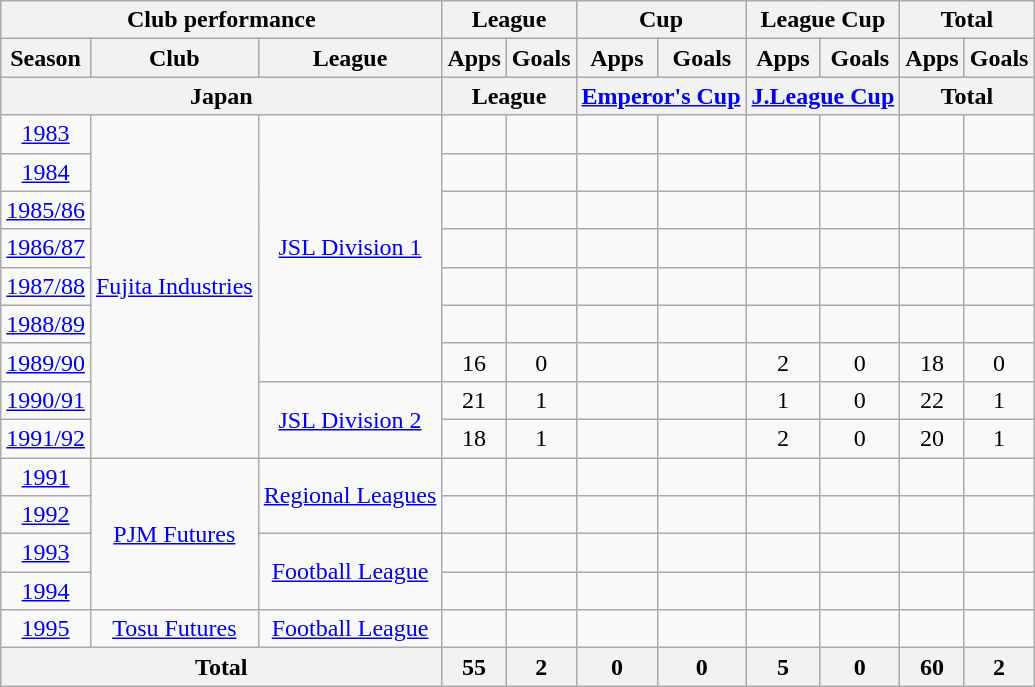<table class="wikitable" style="text-align:center;">
<tr>
<th colspan=3>Club performance</th>
<th colspan=2>League</th>
<th colspan=2>Cup</th>
<th colspan=2>League Cup</th>
<th colspan=2>Total</th>
</tr>
<tr>
<th>Season</th>
<th>Club</th>
<th>League</th>
<th>Apps</th>
<th>Goals</th>
<th>Apps</th>
<th>Goals</th>
<th>Apps</th>
<th>Goals</th>
<th>Apps</th>
<th>Goals</th>
</tr>
<tr>
<th colspan=3>Japan</th>
<th colspan=2>League</th>
<th colspan=2><a href='#'>Emperor's Cup</a></th>
<th colspan=2><a href='#'>J.League Cup</a></th>
<th colspan=2>Total</th>
</tr>
<tr>
<td><a href='#'>1983</a></td>
<td rowspan="9"><a href='#'>Fujita Industries</a></td>
<td rowspan="7"><a href='#'>JSL Division 1</a></td>
<td></td>
<td></td>
<td></td>
<td></td>
<td></td>
<td></td>
<td></td>
<td></td>
</tr>
<tr>
<td><a href='#'>1984</a></td>
<td></td>
<td></td>
<td></td>
<td></td>
<td></td>
<td></td>
<td></td>
<td></td>
</tr>
<tr>
<td><a href='#'>1985/86</a></td>
<td></td>
<td></td>
<td></td>
<td></td>
<td></td>
<td></td>
<td></td>
<td></td>
</tr>
<tr>
<td><a href='#'>1986/87</a></td>
<td></td>
<td></td>
<td></td>
<td></td>
<td></td>
<td></td>
<td></td>
<td></td>
</tr>
<tr>
<td><a href='#'>1987/88</a></td>
<td></td>
<td></td>
<td></td>
<td></td>
<td></td>
<td></td>
<td></td>
<td></td>
</tr>
<tr>
<td><a href='#'>1988/89</a></td>
<td></td>
<td></td>
<td></td>
<td></td>
<td></td>
<td></td>
<td></td>
<td></td>
</tr>
<tr>
<td><a href='#'>1989/90</a></td>
<td>16</td>
<td>0</td>
<td></td>
<td></td>
<td>2</td>
<td>0</td>
<td>18</td>
<td>0</td>
</tr>
<tr>
<td><a href='#'>1990/91</a></td>
<td rowspan="2"><a href='#'>JSL Division 2</a></td>
<td>21</td>
<td>1</td>
<td></td>
<td></td>
<td>1</td>
<td>0</td>
<td>22</td>
<td>1</td>
</tr>
<tr>
<td><a href='#'>1991/92</a></td>
<td>18</td>
<td>1</td>
<td></td>
<td></td>
<td>2</td>
<td>0</td>
<td>20</td>
<td>1</td>
</tr>
<tr>
<td><a href='#'>1991</a></td>
<td rowspan="4"><a href='#'>PJM Futures</a></td>
<td rowspan="2"><a href='#'>Regional Leagues</a></td>
<td></td>
<td></td>
<td></td>
<td></td>
<td></td>
<td></td>
<td></td>
<td></td>
</tr>
<tr>
<td><a href='#'>1992</a></td>
<td></td>
<td></td>
<td></td>
<td></td>
<td></td>
<td></td>
<td></td>
<td></td>
</tr>
<tr>
<td><a href='#'>1993</a></td>
<td rowspan="2"><a href='#'>Football League</a></td>
<td></td>
<td></td>
<td></td>
<td></td>
<td></td>
<td></td>
<td></td>
<td></td>
</tr>
<tr>
<td><a href='#'>1994</a></td>
<td></td>
<td></td>
<td></td>
<td></td>
<td></td>
<td></td>
<td></td>
<td></td>
</tr>
<tr>
<td><a href='#'>1995</a></td>
<td><a href='#'>Tosu Futures</a></td>
<td><a href='#'>Football League</a></td>
<td></td>
<td></td>
<td></td>
<td></td>
<td></td>
<td></td>
<td></td>
<td></td>
</tr>
<tr>
<th colspan=3>Total</th>
<th>55</th>
<th>2</th>
<th>0</th>
<th>0</th>
<th>5</th>
<th>0</th>
<th>60</th>
<th>2</th>
</tr>
</table>
